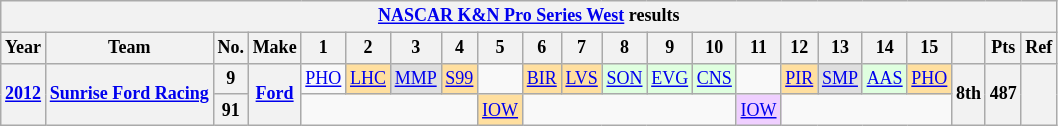<table class="wikitable" style="text-align:center; font-size:75%">
<tr>
<th colspan=23><a href='#'>NASCAR K&N Pro Series West</a> results</th>
</tr>
<tr>
<th>Year</th>
<th>Team</th>
<th>No.</th>
<th>Make</th>
<th>1</th>
<th>2</th>
<th>3</th>
<th>4</th>
<th>5</th>
<th>6</th>
<th>7</th>
<th>8</th>
<th>9</th>
<th>10</th>
<th>11</th>
<th>12</th>
<th>13</th>
<th>14</th>
<th>15</th>
<th></th>
<th>Pts</th>
<th>Ref</th>
</tr>
<tr>
<th rowspan=2><a href='#'>2012</a></th>
<th rowspan=2><a href='#'>Sunrise Ford Racing</a></th>
<th>9</th>
<th rowspan=2><a href='#'>Ford</a></th>
<td><a href='#'>PHO</a></td>
<td style="background:#FFDF9F;"><a href='#'>LHC</a><br></td>
<td style="background:#DFDFDF;"><a href='#'>MMP</a><br></td>
<td style="background:#FFDF9F;"><a href='#'>S99</a><br></td>
<td></td>
<td style="background:#FFDF9F;"><a href='#'>BIR</a><br></td>
<td style="background:#FFDF9F;"><a href='#'>LVS</a><br></td>
<td style="background:#DFFFDF;"><a href='#'>SON</a><br></td>
<td style="background:#DFFFDF;"><a href='#'>EVG</a><br></td>
<td style="background:#DFFFDF;"><a href='#'>CNS</a><br></td>
<td></td>
<td style="background:#FFDF9F;"><a href='#'>PIR</a><br></td>
<td style="background:#DFDFDF;"><a href='#'>SMP</a><br></td>
<td style="background:#DFFFDF;"><a href='#'>AAS</a><br></td>
<td style="background:#FFDF9F;"><a href='#'>PHO</a><br></td>
<th rowspan=2>8th</th>
<th rowspan=2>487</th>
<th rowspan=2></th>
</tr>
<tr>
<th>91</th>
<td colspan=4></td>
<td style="background:#FFDF9F;"><a href='#'>IOW</a><br></td>
<td colspan=5></td>
<td style="background:#EFCFFF;"><a href='#'>IOW</a><br></td>
<td colspan=4></td>
</tr>
</table>
